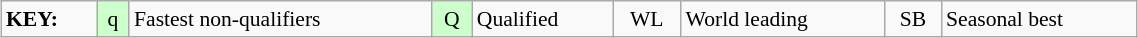<table class="wikitable" style="margin:0.5em auto; font-size:90%;position:relative;" width=60%>
<tr>
<td><strong>KEY:</strong></td>
<td bgcolor=ccffcc align=center>q</td>
<td>Fastest non-qualifiers</td>
<td bgcolor=ccffcc align=center>Q</td>
<td>Qualified</td>
<td align=center>WL</td>
<td>World leading</td>
<td align=center>SB</td>
<td>Seasonal best</td>
</tr>
</table>
